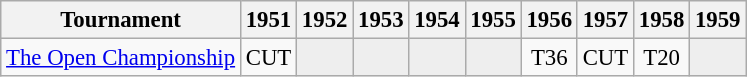<table class="wikitable" style="font-size:95%;text-align:center;">
<tr>
<th>Tournament</th>
<th>1951</th>
<th>1952</th>
<th>1953</th>
<th>1954</th>
<th>1955</th>
<th>1956</th>
<th>1957</th>
<th>1958</th>
<th>1959</th>
</tr>
<tr>
<td align=left><a href='#'>The Open Championship</a></td>
<td>CUT</td>
<td style="background:#eeeeee;"></td>
<td style="background:#eeeeee;"></td>
<td style="background:#eeeeee;"></td>
<td style="background:#eeeeee;"></td>
<td>T36</td>
<td>CUT</td>
<td>T20</td>
<td style="background:#eeeeee;"></td>
</tr>
</table>
